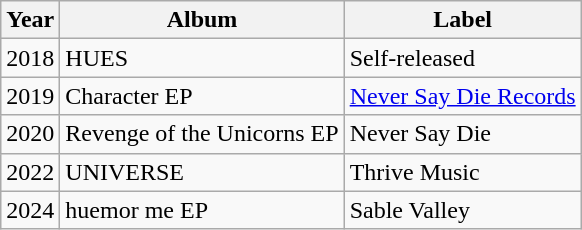<table class="wikitable">
<tr>
<th>Year</th>
<th>Album</th>
<th>Label</th>
</tr>
<tr>
<td>2018</td>
<td>HUES</td>
<td>Self-released</td>
</tr>
<tr>
<td>2019</td>
<td>Character EP</td>
<td><a href='#'>Never Say Die Records</a></td>
</tr>
<tr>
<td>2020</td>
<td>Revenge of the Unicorns EP</td>
<td>Never Say Die</td>
</tr>
<tr>
<td>2022</td>
<td>UNIVERSE</td>
<td>Thrive Music</td>
</tr>
<tr>
<td>2024</td>
<td>huemor me EP</td>
<td>Sable Valley</td>
</tr>
</table>
